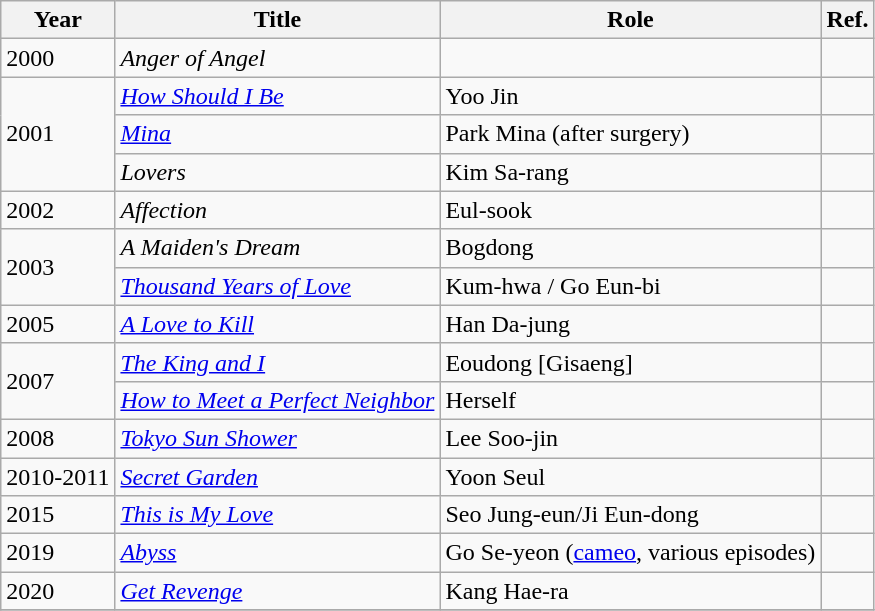<table class="wikitable sortable" border="1">
<tr>
<th>Year</th>
<th>Title</th>
<th>Role</th>
<th>Ref.</th>
</tr>
<tr>
<td>2000</td>
<td><em>Anger of Angel</em></td>
<td></td>
<td></td>
</tr>
<tr>
<td rowspan=3>2001</td>
<td><em><a href='#'>How Should I Be</a></em></td>
<td>Yoo Jin</td>
<td></td>
</tr>
<tr>
<td><em><a href='#'>Mina</a></em></td>
<td>Park Mina (after surgery)</td>
<td></td>
</tr>
<tr>
<td><em>Lovers</em></td>
<td>Kim Sa-rang</td>
<td></td>
</tr>
<tr>
<td>2002</td>
<td><em>Affection</em></td>
<td>Eul-sook</td>
<td></td>
</tr>
<tr>
<td rowspan=2>2003</td>
<td><em>A Maiden's Dream</em></td>
<td>Bogdong</td>
<td></td>
</tr>
<tr>
<td><em><a href='#'>Thousand Years of Love</a></em></td>
<td>Kum-hwa / Go Eun-bi</td>
<td></td>
</tr>
<tr>
<td>2005</td>
<td><em><a href='#'>A Love to Kill</a></em></td>
<td>Han Da-jung</td>
<td></td>
</tr>
<tr>
<td rowspan=2>2007</td>
<td><em><a href='#'>The King and I</a></em></td>
<td>Eoudong [Gisaeng]</td>
<td></td>
</tr>
<tr>
<td><em><a href='#'>How to Meet a Perfect Neighbor</a></em></td>
<td>Herself</td>
<td></td>
</tr>
<tr>
<td>2008</td>
<td><em><a href='#'>Tokyo Sun Shower</a></em></td>
<td>Lee Soo-jin</td>
<td></td>
</tr>
<tr>
<td>2010-2011</td>
<td><em><a href='#'>Secret Garden</a></em></td>
<td>Yoon Seul</td>
<td></td>
</tr>
<tr>
<td>2015</td>
<td><em><a href='#'>This is My Love</a></em></td>
<td>Seo Jung-eun/Ji Eun-dong</td>
<td></td>
</tr>
<tr>
<td>2019</td>
<td><em><a href='#'>Abyss</a></em></td>
<td>Go Se-yeon (<a href='#'>cameo</a>, various episodes)</td>
<td></td>
</tr>
<tr>
<td>2020</td>
<td><em><a href='#'>Get Revenge</a></em></td>
<td>Kang Hae-ra</td>
<td></td>
</tr>
<tr>
</tr>
</table>
